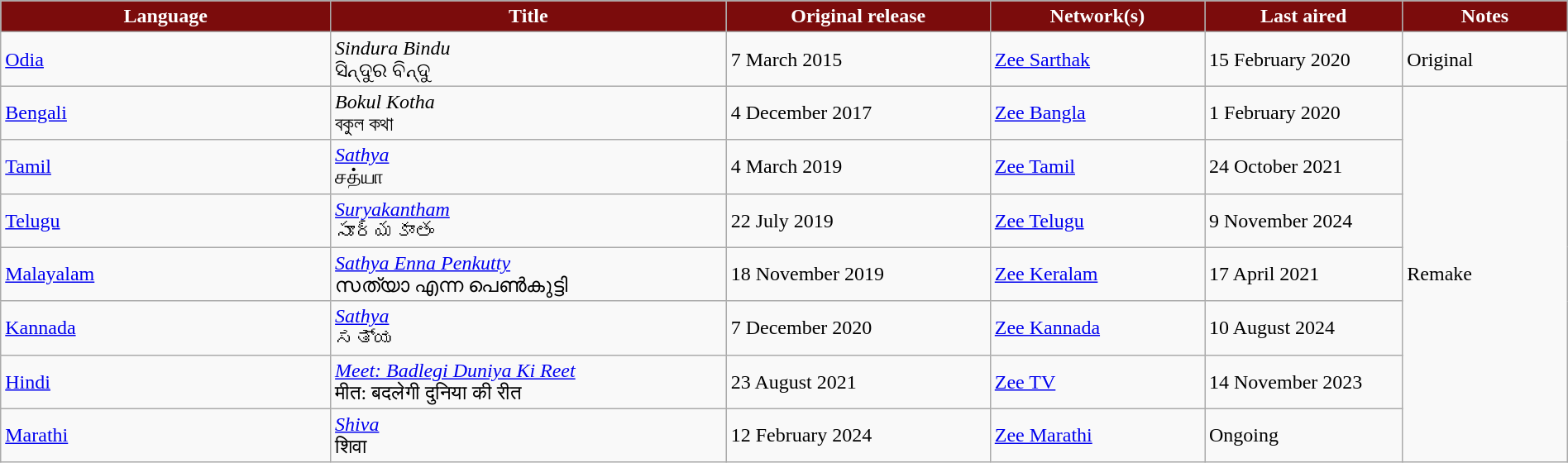<table class="wikitable" style="width: 100%; margin-right: 0;">
<tr style="color:white">
<th style="background:#7b0c0c; width:20%;">Language</th>
<th style="background:#7b0c0c; width:24%;">Title</th>
<th style="background:#7b0c0c; width:16%;">Original release</th>
<th style="background:#7b0c0c; width:13%;">Network(s)</th>
<th style="background:#7b0c0c; width:12%;">Last aired</th>
<th style="background:#7b0c0c; width:10%;">Notes</th>
</tr>
<tr>
<td><a href='#'>Odia</a></td>
<td><em>Sindura Bindu</em> <br> ସିନ୍ଦୁର ବିନ୍ଦୁ</td>
<td>7 March 2015</td>
<td><a href='#'>Zee Sarthak</a></td>
<td>15 February 2020</td>
<td>Original</td>
</tr>
<tr>
<td><a href='#'>Bengali</a></td>
<td><em>Bokul Kotha</em> <br> বকুল কথা</td>
<td>4 December 2017</td>
<td><a href='#'>Zee Bangla</a></td>
<td>1 February 2020</td>
<td rowspan="7">Remake</td>
</tr>
<tr>
<td><a href='#'>Tamil</a></td>
<td><em><a href='#'>Sathya</a></em> <br> சத்யா</td>
<td>4 March 2019</td>
<td><a href='#'>Zee Tamil</a></td>
<td>24 October 2021</td>
</tr>
<tr>
<td><a href='#'>Telugu</a></td>
<td><em><a href='#'>Suryakantham</a></em> <br> సూర్యకాంతం</td>
<td>22 July 2019</td>
<td><a href='#'>Zee Telugu</a></td>
<td>9 November 2024</td>
</tr>
<tr>
<td><a href='#'>Malayalam</a></td>
<td><em><a href='#'>Sathya Enna Penkutty</a></em> <br> സത്യാ എന്ന പെൺകുട്ടി</td>
<td>18 November 2019</td>
<td><a href='#'>Zee Keralam</a></td>
<td>17 April 2021</td>
</tr>
<tr>
<td><a href='#'>Kannada</a></td>
<td><em><a href='#'>Sathya</a></em> <br> ಸತ್ಯ</td>
<td>7 December 2020</td>
<td><a href='#'>Zee Kannada</a></td>
<td>10 August 2024</td>
</tr>
<tr>
<td><a href='#'>Hindi</a></td>
<td><em><a href='#'>Meet: Badlegi Duniya Ki Reet</a></em> <br> मीत: बदलेगी दुनिया की रीत</td>
<td>23 August 2021</td>
<td><a href='#'>Zee TV</a></td>
<td>14 November 2023</td>
</tr>
<tr>
<td><a href='#'>Marathi</a></td>
<td><em><a href='#'>Shiva</a></em> <br> शिवा</td>
<td>12 February 2024</td>
<td><a href='#'>Zee Marathi</a></td>
<td>Ongoing</td>
</tr>
</table>
